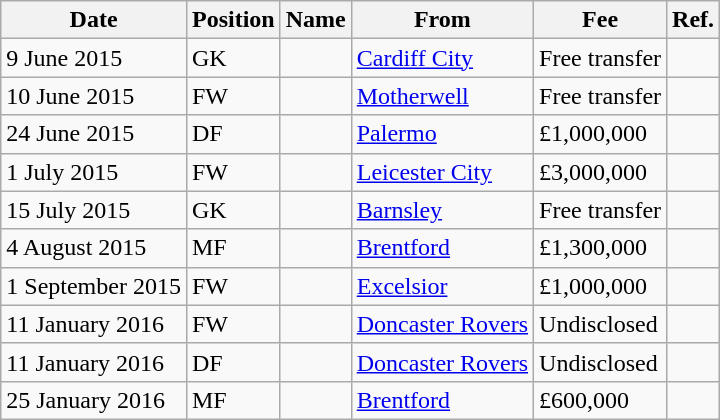<table class="wikitable sortable">
<tr>
<th>Date</th>
<th>Position</th>
<th>Name</th>
<th>From</th>
<th>Fee</th>
<th class=unsortable>Ref.</th>
</tr>
<tr>
<td>9 June 2015</td>
<td>GK</td>
<td></td>
<td><a href='#'>Cardiff City</a></td>
<td>Free transfer</td>
<td></td>
</tr>
<tr>
<td>10 June 2015</td>
<td>FW</td>
<td></td>
<td><a href='#'>Motherwell</a></td>
<td>Free transfer</td>
<td></td>
</tr>
<tr>
<td>24 June 2015</td>
<td>DF</td>
<td></td>
<td><a href='#'>Palermo</a></td>
<td>£1,000,000</td>
<td></td>
</tr>
<tr>
<td>1 July 2015</td>
<td>FW</td>
<td></td>
<td><a href='#'>Leicester City</a></td>
<td>£3,000,000</td>
<td></td>
</tr>
<tr>
<td>15 July 2015</td>
<td>GK</td>
<td></td>
<td><a href='#'>Barnsley</a></td>
<td>Free transfer</td>
<td></td>
</tr>
<tr>
<td>4 August 2015</td>
<td>MF</td>
<td></td>
<td><a href='#'>Brentford</a></td>
<td>£1,300,000</td>
<td></td>
</tr>
<tr>
<td>1 September 2015</td>
<td>FW</td>
<td></td>
<td><a href='#'>Excelsior</a></td>
<td>£1,000,000</td>
<td></td>
</tr>
<tr>
<td>11 January 2016</td>
<td>FW</td>
<td></td>
<td><a href='#'>Doncaster Rovers</a></td>
<td>Undisclosed</td>
<td></td>
</tr>
<tr>
<td>11 January 2016</td>
<td>DF</td>
<td></td>
<td><a href='#'>Doncaster Rovers</a></td>
<td>Undisclosed</td>
<td></td>
</tr>
<tr>
<td>25 January 2016</td>
<td>MF</td>
<td></td>
<td><a href='#'>Brentford</a></td>
<td>£600,000</td>
<td></td>
</tr>
</table>
